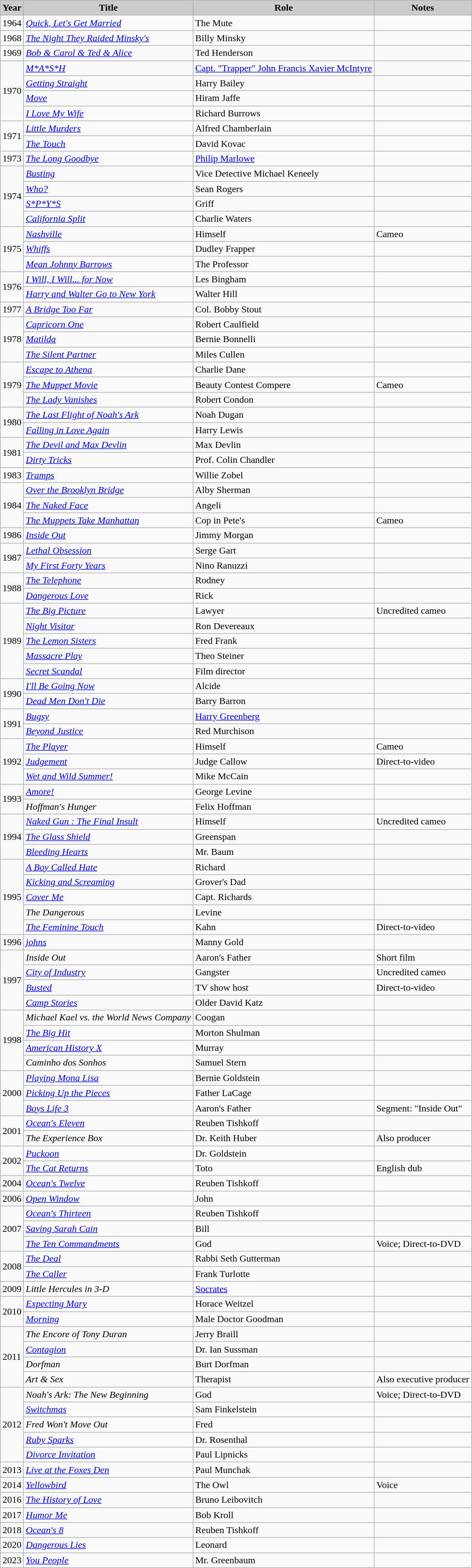<table class="wikitable sortable">
<tr>
<th style="background:#ccc;">Year</th>
<th style="background:#ccc;">Title</th>
<th style="background:#ccc;">Role</th>
<th style="background:#ccc;">Notes</th>
</tr>
<tr>
<td>1964</td>
<td><em><a href='#'>Quick, Let's Get Married</a></em></td>
<td>The Mute</td>
<td></td>
</tr>
<tr>
<td>1968</td>
<td><em><a href='#'>The Night They Raided Minsky's</a></em></td>
<td>Billy Minsky</td>
<td></td>
</tr>
<tr>
<td>1969</td>
<td><em><a href='#'>Bob & Carol & Ted & Alice</a></em></td>
<td>Ted Henderson</td>
<td></td>
</tr>
<tr>
<td rowspan=4>1970</td>
<td><em><a href='#'>M*A*S*H</a></em></td>
<td><a href='#'>Capt. "Trapper" John Francis Xavier McIntyre</a></td>
<td></td>
</tr>
<tr>
<td><em><a href='#'>Getting Straight</a></em></td>
<td>Harry Bailey</td>
<td></td>
</tr>
<tr>
<td><em><a href='#'>Move</a></em></td>
<td>Hiram Jaffe</td>
<td></td>
</tr>
<tr>
<td><em><a href='#'>I Love My Wife</a></em></td>
<td>Richard Burrows</td>
<td></td>
</tr>
<tr>
<td rowspan=2>1971</td>
<td><em><a href='#'>Little Murders</a></em></td>
<td>Alfred Chamberlain</td>
<td></td>
</tr>
<tr>
<td><em><a href='#'>The Touch</a></em></td>
<td>David Kovac</td>
<td></td>
</tr>
<tr>
<td>1973</td>
<td><em><a href='#'>The Long Goodbye</a></em></td>
<td><a href='#'>Philip Marlowe</a></td>
<td></td>
</tr>
<tr>
<td rowspan=4>1974</td>
<td><em><a href='#'>Busting</a></em></td>
<td>Vice Detective Michael Keneely</td>
<td></td>
</tr>
<tr>
<td><em><a href='#'>Who?</a></em></td>
<td>Sean Rogers</td>
<td></td>
</tr>
<tr>
<td><em><a href='#'>S*P*Y*S</a></em></td>
<td>Griff</td>
<td></td>
</tr>
<tr>
<td><em><a href='#'>California Split</a></em></td>
<td>Charlie Waters</td>
<td></td>
</tr>
<tr>
<td rowspan=3>1975</td>
<td><em><a href='#'>Nashville</a></em></td>
<td>Himself</td>
<td>Cameo</td>
</tr>
<tr>
<td><em><a href='#'>Whiffs</a></em></td>
<td>Dudley Frapper</td>
<td></td>
</tr>
<tr>
<td><em><a href='#'>Mean Johnny Barrows</a></em></td>
<td>The Professor</td>
<td></td>
</tr>
<tr>
<td rowspan=2>1976</td>
<td><em><a href='#'>I Will, I Will... for Now</a></em></td>
<td>Les Bingham</td>
<td></td>
</tr>
<tr>
<td><em><a href='#'>Harry and Walter Go to New York</a></em></td>
<td>Walter Hill</td>
<td></td>
</tr>
<tr>
<td>1977</td>
<td><em><a href='#'>A Bridge Too Far</a></em></td>
<td>Col. Bobby Stout</td>
<td></td>
</tr>
<tr>
<td rowspan=3>1978</td>
<td><em><a href='#'>Capricorn One</a></em></td>
<td>Robert Caulfield</td>
<td></td>
</tr>
<tr>
<td><em><a href='#'>Matilda</a></em></td>
<td>Bernie Bonnelli</td>
<td></td>
</tr>
<tr>
<td><em><a href='#'>The Silent Partner</a></em></td>
<td>Miles Cullen</td>
<td></td>
</tr>
<tr>
<td rowspan=3>1979</td>
<td><em><a href='#'>Escape to Athena</a></em></td>
<td>Charlie Dane</td>
<td></td>
</tr>
<tr>
<td><em><a href='#'>The Muppet Movie</a></em></td>
<td>Beauty Contest Compere</td>
<td>Cameo</td>
</tr>
<tr>
<td><em><a href='#'>The Lady Vanishes</a></em></td>
<td>Robert Condon</td>
<td></td>
</tr>
<tr>
<td rowspan=2>1980</td>
<td><em><a href='#'>The Last Flight of Noah's Ark</a></em></td>
<td>Noah Dugan</td>
<td></td>
</tr>
<tr>
<td><em><a href='#'>Falling in Love Again</a></em></td>
<td>Harry Lewis</td>
<td></td>
</tr>
<tr>
<td rowspan=2>1981</td>
<td><em><a href='#'>The Devil and Max Devlin</a></em></td>
<td>Max Devlin</td>
<td></td>
</tr>
<tr>
<td><em><a href='#'>Dirty Tricks</a></em></td>
<td>Prof. Colin Chandler</td>
<td></td>
</tr>
<tr>
<td>1983</td>
<td><em><a href='#'>Tramps</a></em></td>
<td>Willie Zobel</td>
<td></td>
</tr>
<tr>
<td rowspan=3>1984</td>
<td><em><a href='#'>Over the Brooklyn Bridge</a></em></td>
<td>Alby Sherman</td>
<td></td>
</tr>
<tr>
<td><em><a href='#'>The Naked Face</a></em></td>
<td>Angeli</td>
<td></td>
</tr>
<tr>
<td><em><a href='#'>The Muppets Take Manhattan</a></em></td>
<td>Cop in Pete's</td>
<td>Cameo</td>
</tr>
<tr>
<td>1986</td>
<td><em><a href='#'>Inside Out</a></em></td>
<td>Jimmy Morgan</td>
<td></td>
</tr>
<tr>
<td rowspan=2>1987</td>
<td><em><a href='#'>Lethal Obsession</a></em></td>
<td>Serge Gart</td>
<td></td>
</tr>
<tr>
<td><em><a href='#'>My First Forty Years</a></em></td>
<td>Nino Ranuzzi</td>
<td></td>
</tr>
<tr>
<td rowspan=2>1988</td>
<td><em><a href='#'>The Telephone</a></em></td>
<td>Rodney</td>
<td></td>
</tr>
<tr>
<td><em><a href='#'>Dangerous Love</a></em></td>
<td>Rick</td>
<td></td>
</tr>
<tr>
<td rowspan=5>1989</td>
<td><em><a href='#'>The Big Picture</a></em></td>
<td>Lawyer</td>
<td>Uncredited cameo</td>
</tr>
<tr>
<td><em><a href='#'>Night Visitor</a></em></td>
<td>Ron Devereaux</td>
<td></td>
</tr>
<tr>
<td><em><a href='#'>The Lemon Sisters</a></em></td>
<td>Fred Frank</td>
<td></td>
</tr>
<tr>
<td><em><a href='#'>Massacre Play</a></em></td>
<td>Theo Steiner</td>
<td></td>
</tr>
<tr>
<td><em><a href='#'>Secret Scandal</a></em></td>
<td>Film director</td>
<td></td>
</tr>
<tr>
<td rowspan=2>1990</td>
<td><em><a href='#'>I'll Be Going Now</a></em></td>
<td>Alcide</td>
<td></td>
</tr>
<tr>
<td><em><a href='#'>Dead Men Don't Die</a></em></td>
<td>Barry Barron</td>
<td></td>
</tr>
<tr>
<td rowspan=2>1991</td>
<td><em><a href='#'>Bugsy</a></em></td>
<td><a href='#'>Harry Greenberg</a></td>
<td></td>
</tr>
<tr>
<td><em><a href='#'>Beyond Justice</a></em></td>
<td>Red Murchison</td>
<td></td>
</tr>
<tr>
<td rowspan=3>1992</td>
<td><em><a href='#'>The Player</a></em></td>
<td>Himself</td>
<td>Cameo</td>
</tr>
<tr>
<td><em><a href='#'>Judgement</a></em></td>
<td>Judge Callow</td>
<td>Direct-to-video</td>
</tr>
<tr>
<td><em><a href='#'>Wet and Wild Summer!</a></em></td>
<td>Mike McCain</td>
<td></td>
</tr>
<tr>
<td rowspan=2>1993</td>
<td><em><a href='#'>Amore!</a></em></td>
<td>George Levine</td>
<td></td>
</tr>
<tr>
<td><em>Hoffman's Hunger</em></td>
<td>Felix Hoffman</td>
<td></td>
</tr>
<tr>
<td rowspan=3>1994</td>
<td><em><a href='#'>Naked Gun : The Final Insult</a></em></td>
<td>Himself</td>
<td>Uncredited cameo</td>
</tr>
<tr>
<td><em><a href='#'>The Glass Shield</a></em></td>
<td>Greenspan</td>
<td></td>
</tr>
<tr>
<td><em><a href='#'>Bleeding Hearts</a></em></td>
<td>Mr. Baum</td>
<td></td>
</tr>
<tr>
<td rowspan=5>1995</td>
<td><em><a href='#'>A Boy Called Hate</a></em></td>
<td>Richard</td>
<td></td>
</tr>
<tr>
<td><em><a href='#'>Kicking and Screaming</a></em></td>
<td>Grover's Dad</td>
<td></td>
</tr>
<tr>
<td><em><a href='#'>Cover Me</a></em></td>
<td>Capt. Richards</td>
<td></td>
</tr>
<tr>
<td><em>The Dangerous</em></td>
<td>Levine</td>
<td></td>
</tr>
<tr>
<td><em><a href='#'>The Feminine Touch</a></em></td>
<td>Kahn</td>
<td>Direct-to-video</td>
</tr>
<tr>
<td>1996</td>
<td><em><a href='#'>johns</a></em></td>
<td>Manny Gold</td>
<td></td>
</tr>
<tr>
<td rowspan=4>1997</td>
<td><em>Inside Out</em></td>
<td>Aaron's Father</td>
<td>Short film</td>
</tr>
<tr>
<td><em><a href='#'>City of Industry</a></em></td>
<td>Gangster</td>
<td>Uncredited cameo</td>
</tr>
<tr>
<td><em><a href='#'>Busted</a></em></td>
<td>TV show host</td>
<td>Direct-to-video</td>
</tr>
<tr>
<td><em><a href='#'>Camp Stories</a></em></td>
<td>Older David Katz</td>
<td></td>
</tr>
<tr>
<td rowspan=4>1998</td>
<td><em>Michael Kael vs. the World News Company</em></td>
<td>Coogan</td>
<td></td>
</tr>
<tr>
<td><em><a href='#'>The Big Hit</a></em></td>
<td>Morton Shulman</td>
<td></td>
</tr>
<tr>
<td><em><a href='#'>American History X</a></em></td>
<td>Murray</td>
<td></td>
</tr>
<tr>
<td><em>Caminho dos Sonhos</em></td>
<td>Samuel Stern</td>
<td></td>
</tr>
<tr>
<td rowspan=3>2000</td>
<td><em><a href='#'>Playing Mona Lisa</a></em></td>
<td>Bernie Goldstein</td>
<td></td>
</tr>
<tr>
<td><em><a href='#'>Picking Up the Pieces</a></em></td>
<td>Father LaCage</td>
<td></td>
</tr>
<tr>
<td><em><a href='#'>Boys Life 3</a></em></td>
<td>Aaron's Father</td>
<td>Segment: "Inside Out"</td>
</tr>
<tr>
<td rowspan=2>2001</td>
<td><em><a href='#'>Ocean's Eleven</a></em></td>
<td>Reuben Tishkoff</td>
<td></td>
</tr>
<tr>
<td><em>The Experience Box</em></td>
<td>Dr. Keith Huber</td>
<td>Also producer</td>
</tr>
<tr>
<td rowspan=2>2002</td>
<td><em><a href='#'>Puckoon</a></em></td>
<td>Dr. Goldstein</td>
<td></td>
</tr>
<tr>
<td><em><a href='#'>The Cat Returns</a></em></td>
<td>Toto</td>
<td>English dub</td>
</tr>
<tr>
<td>2004</td>
<td><em><a href='#'>Ocean's Twelve</a></em></td>
<td>Reuben Tishkoff</td>
<td></td>
</tr>
<tr>
<td>2006</td>
<td><em><a href='#'>Open Window</a></em></td>
<td>John</td>
<td></td>
</tr>
<tr>
<td rowspan=3>2007</td>
<td><em><a href='#'>Ocean's Thirteen</a></em></td>
<td>Reuben Tishkoff</td>
<td></td>
</tr>
<tr>
<td><em><a href='#'>Saving Sarah Cain</a></em></td>
<td>Bill</td>
<td></td>
</tr>
<tr>
<td><em><a href='#'>The Ten Commandments</a></em></td>
<td>God</td>
<td>Voice; Direct-to-DVD</td>
</tr>
<tr>
<td rowspan=2>2008</td>
<td><em><a href='#'>The Deal</a></em></td>
<td>Rabbi Seth Gutterman</td>
<td></td>
</tr>
<tr>
<td><em><a href='#'>The Caller</a></em></td>
<td>Frank Turlotte</td>
<td></td>
</tr>
<tr>
<td>2009</td>
<td><em>Little Hercules in 3-D</em></td>
<td><a href='#'>Socrates</a></td>
<td></td>
</tr>
<tr>
<td rowspan=2>2010</td>
<td><em><a href='#'>Expecting Mary</a></em></td>
<td>Horace Weitzel</td>
<td></td>
</tr>
<tr>
<td><em><a href='#'>Morning</a></em></td>
<td>Male Doctor Goodman</td>
<td></td>
</tr>
<tr>
<td rowspan=4>2011</td>
<td><em>The Encore of Tony Duran</em></td>
<td>Jerry Braill</td>
<td></td>
</tr>
<tr>
<td><em><a href='#'>Contagion</a></em></td>
<td>Dr. Ian Sussman</td>
<td></td>
</tr>
<tr>
<td><em>Dorfman</em></td>
<td>Burt Dorfman</td>
<td></td>
</tr>
<tr>
<td><em>Art & Sex</em></td>
<td>Therapist</td>
<td>Also executive producer</td>
</tr>
<tr>
<td rowspan=5>2012</td>
<td><em>Noah's Ark: The New Beginning</em></td>
<td>God</td>
<td>Voice; Direct-to-DVD</td>
</tr>
<tr>
<td><em><a href='#'>Switchmas</a></em></td>
<td>Sam Finkelstein</td>
<td></td>
</tr>
<tr>
<td><em>Fred Won't Move Out</em></td>
<td>Fred</td>
<td></td>
</tr>
<tr>
<td><em><a href='#'>Ruby Sparks</a></em></td>
<td>Dr. Rosenthal</td>
<td></td>
</tr>
<tr>
<td><em><a href='#'>Divorce Invitation</a></em></td>
<td>Paul Lipnicks</td>
<td></td>
</tr>
<tr>
<td>2013</td>
<td><em><a href='#'>Live at the Foxes Den</a></em></td>
<td>Paul Munchak</td>
<td></td>
</tr>
<tr>
<td>2014</td>
<td><em><a href='#'>Yellowbird</a></em></td>
<td>The Owl</td>
<td>Voice</td>
</tr>
<tr>
<td>2016</td>
<td><em><a href='#'>The History of Love</a></em></td>
<td>Bruno Leibovitch</td>
<td></td>
</tr>
<tr>
<td>2017</td>
<td><em><a href='#'>Humor Me</a></em></td>
<td>Bob Kroll</td>
<td></td>
</tr>
<tr>
<td>2018</td>
<td><em><a href='#'>Ocean's 8</a></em></td>
<td>Reuben Tishkoff</td>
<td></td>
</tr>
<tr>
<td>2020</td>
<td><em><a href='#'>Dangerous Lies</a></em></td>
<td>Leonard</td>
<td></td>
</tr>
<tr>
<td>2023</td>
<td><em><a href='#'>You People</a></em></td>
<td>Mr. Greenbaum</td>
<td></td>
</tr>
</table>
